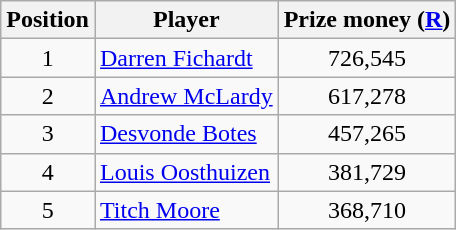<table class=wikitable>
<tr>
<th>Position</th>
<th>Player</th>
<th>Prize money (<a href='#'>R</a>)</th>
</tr>
<tr>
<td align=center>1</td>
<td> <a href='#'>Darren Fichardt</a></td>
<td align=center>726,545</td>
</tr>
<tr>
<td align=center>2</td>
<td> <a href='#'>Andrew McLardy</a></td>
<td align=center>617,278</td>
</tr>
<tr>
<td align=center>3</td>
<td> <a href='#'>Desvonde Botes</a></td>
<td align=center>457,265</td>
</tr>
<tr>
<td align=center>4</td>
<td> <a href='#'>Louis Oosthuizen</a></td>
<td align=center>381,729</td>
</tr>
<tr>
<td align=center>5</td>
<td> <a href='#'>Titch Moore</a></td>
<td align=center>368,710</td>
</tr>
</table>
